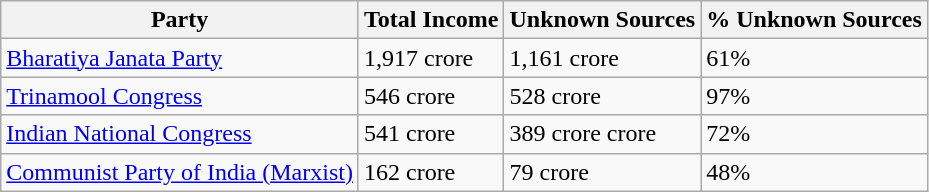<table class="wikitable">
<tr>
<th>Party</th>
<th>Total Income</th>
<th>Unknown Sources</th>
<th>% Unknown Sources</th>
</tr>
<tr>
<td><a href='#'>Bharatiya Janata Party</a></td>
<td>1,917 crore</td>
<td>1,161 crore</td>
<td>61%</td>
</tr>
<tr>
<td><a href='#'>Trinamool Congress</a></td>
<td>546 crore</td>
<td>528 crore</td>
<td>97%</td>
</tr>
<tr>
<td><a href='#'>Indian National Congress</a></td>
<td>541 crore</td>
<td>389 crore crore</td>
<td>72%</td>
</tr>
<tr>
<td><a href='#'>Communist Party of India (Marxist)</a></td>
<td>162 crore</td>
<td>79 crore</td>
<td>48%</td>
</tr>
</table>
